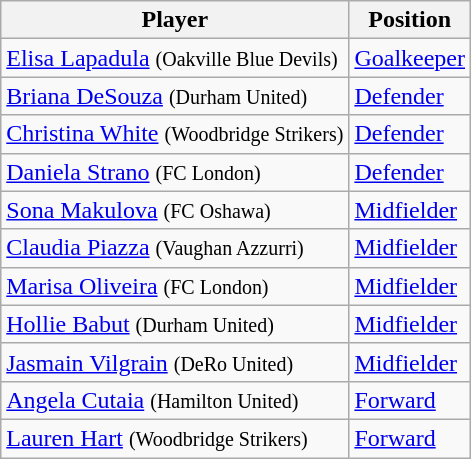<table class="wikitable">
<tr>
<th>Player</th>
<th>Position</th>
</tr>
<tr>
<td>  <a href='#'>Elisa Lapadula</a> <small>(Oakville Blue Devils)</small></td>
<td><a href='#'>Goalkeeper</a></td>
</tr>
<tr>
<td>  <a href='#'>Briana DeSouza</a> <small>(Durham United)</small></td>
<td><a href='#'>Defender</a></td>
</tr>
<tr>
<td>  <a href='#'>Christina White</a> <small>(Woodbridge Strikers)</small></td>
<td><a href='#'>Defender</a></td>
</tr>
<tr>
<td>  <a href='#'>Daniela Strano</a> <small>(FC London)</small></td>
<td><a href='#'>Defender</a></td>
</tr>
<tr>
<td>  <a href='#'>Sona Makulova</a> <small>(FC Oshawa)</small></td>
<td><a href='#'>Midfielder</a></td>
</tr>
<tr>
<td>  <a href='#'>Claudia Piazza</a> <small>(Vaughan Azzurri)</small></td>
<td><a href='#'>Midfielder</a></td>
</tr>
<tr>
<td>  <a href='#'>Marisa Oliveira</a> <small>(FC London)</small></td>
<td><a href='#'>Midfielder</a></td>
</tr>
<tr>
<td>  <a href='#'>Hollie Babut</a> <small>(Durham United)</small></td>
<td><a href='#'>Midfielder</a></td>
</tr>
<tr>
<td>  <a href='#'>Jasmain Vilgrain</a> <small>(DeRo United)</small></td>
<td><a href='#'>Midfielder</a></td>
</tr>
<tr>
<td>  <a href='#'>Angela Cutaia</a> <small>(Hamilton United)</small></td>
<td><a href='#'>Forward</a></td>
</tr>
<tr>
<td>  <a href='#'>Lauren Hart</a> <small>(Woodbridge Strikers)</small></td>
<td><a href='#'>Forward</a></td>
</tr>
</table>
